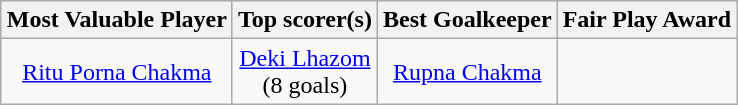<table class="wikitable" style="margin:auto;text-align:center">
<tr>
<th>Most Valuable Player</th>
<th>Top scorer(s)</th>
<th>Best Goalkeeper</th>
<th>Fair Play Award</th>
</tr>
<tr>
<td> <a href='#'>Ritu Porna Chakma</a></td>
<td> <a href='#'>Deki Lhazom</a><br>(8 goals)</td>
<td> <a href='#'>Rupna Chakma</a></td>
<td></td>
</tr>
</table>
